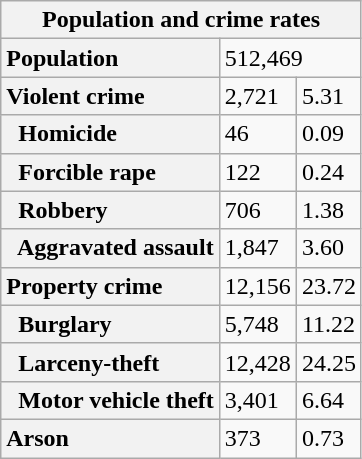<table class="wikitable collapsible collapsed">
<tr>
<th colspan="3">Population and crime rates</th>
</tr>
<tr>
<th scope="row" style="text-align: left;">Population</th>
<td colspan="2">512,469</td>
</tr>
<tr>
<th scope="row" style="text-align: left;">Violent crime</th>
<td>2,721</td>
<td>5.31</td>
</tr>
<tr>
<th scope="row" style="text-align: left;">  Homicide</th>
<td>46</td>
<td>0.09</td>
</tr>
<tr>
<th scope="row" style="text-align: left;">  Forcible rape</th>
<td>122</td>
<td>0.24</td>
</tr>
<tr>
<th scope="row" style="text-align: left;">  Robbery</th>
<td>706</td>
<td>1.38</td>
</tr>
<tr>
<th scope="row" style="text-align: left;">  Aggravated assault</th>
<td>1,847</td>
<td>3.60</td>
</tr>
<tr>
<th scope="row" style="text-align: left;">Property crime</th>
<td>12,156</td>
<td>23.72</td>
</tr>
<tr>
<th scope="row" style="text-align: left;">  Burglary</th>
<td>5,748</td>
<td>11.22</td>
</tr>
<tr>
<th scope="row" style="text-align: left;">  Larceny-theft</th>
<td>12,428</td>
<td>24.25</td>
</tr>
<tr>
<th scope="row" style="text-align: left;">  Motor vehicle theft</th>
<td>3,401</td>
<td>6.64</td>
</tr>
<tr>
<th scope="row" style="text-align: left;">Arson</th>
<td>373</td>
<td>0.73</td>
</tr>
</table>
